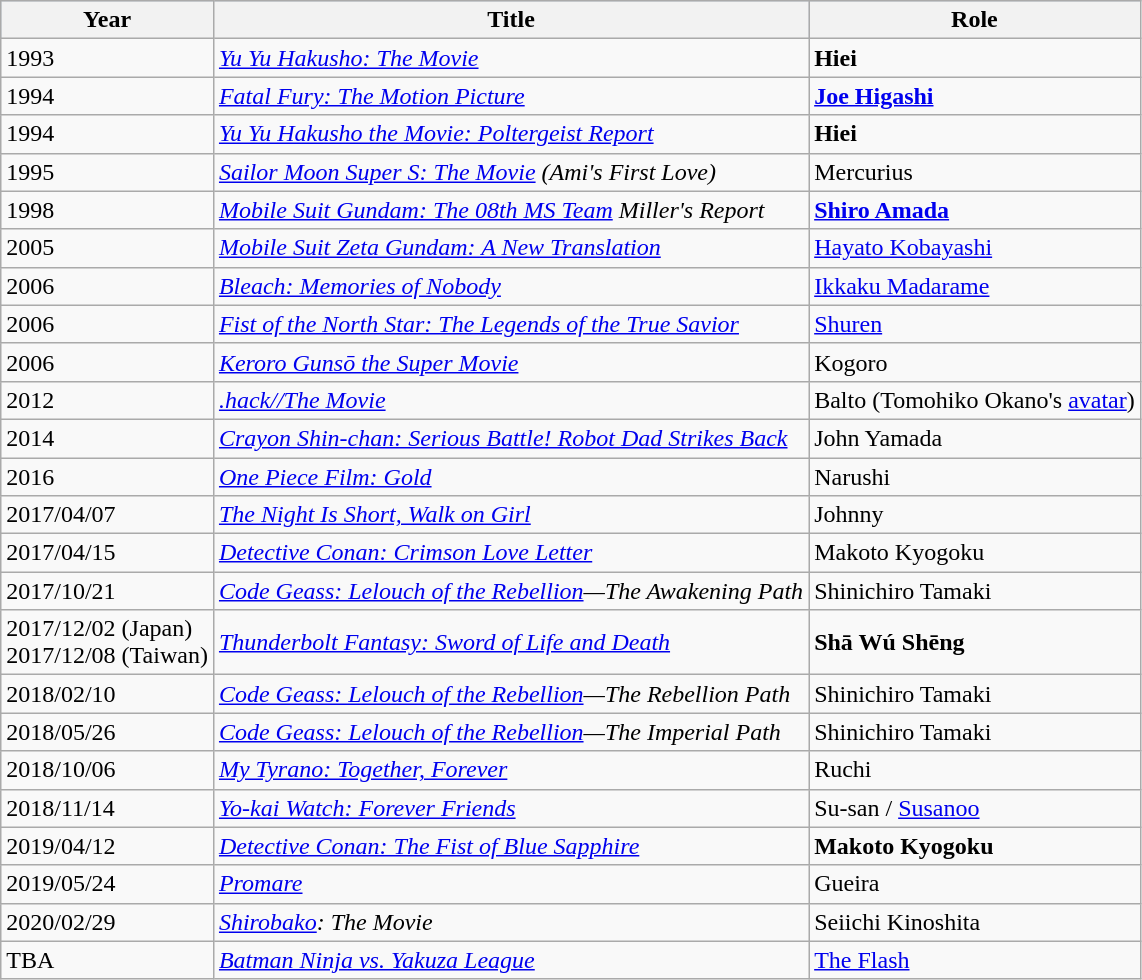<table class="wikitable">
<tr style="background:#b0c4de; text-align:center;">
<th>Year</th>
<th>Title</th>
<th>Role</th>
</tr>
<tr>
<td>1993</td>
<td><em><a href='#'>Yu Yu Hakusho: The Movie</a></em></td>
<td><strong>Hiei</strong></td>
</tr>
<tr>
<td>1994</td>
<td><em><a href='#'>Fatal Fury: The Motion Picture</a></em></td>
<td><strong><a href='#'>Joe Higashi</a></strong></td>
</tr>
<tr>
<td>1994</td>
<td><em><a href='#'>Yu Yu Hakusho the Movie: Poltergeist Report</a></em></td>
<td><strong>Hiei</strong></td>
</tr>
<tr>
<td>1995</td>
<td><em><a href='#'>Sailor Moon Super S: The Movie</a> (Ami's First Love)</em></td>
<td>Mercurius</td>
</tr>
<tr>
<td>1998</td>
<td><em><a href='#'>Mobile Suit Gundam: The 08th MS Team</a> Miller's Report</em></td>
<td><strong><a href='#'>Shiro Amada</a></strong></td>
</tr>
<tr>
<td>2005</td>
<td><em><a href='#'>Mobile Suit Zeta Gundam: A New Translation</a></em></td>
<td><a href='#'>Hayato Kobayashi</a></td>
</tr>
<tr>
<td>2006</td>
<td><em><a href='#'>Bleach: Memories of Nobody</a></em></td>
<td><a href='#'>Ikkaku Madarame</a></td>
</tr>
<tr>
<td>2006</td>
<td><em><a href='#'>Fist of the North Star: The Legends of the True Savior</a></em></td>
<td><a href='#'>Shuren</a></td>
</tr>
<tr>
<td>2006</td>
<td><em><a href='#'>Keroro Gunsō the Super Movie</a></em></td>
<td>Kogoro</td>
</tr>
<tr>
<td>2012</td>
<td><em><a href='#'>.hack//The Movie</a></em></td>
<td>Balto (Tomohiko Okano's <a href='#'>avatar</a>)</td>
</tr>
<tr>
<td>2014</td>
<td><em><a href='#'>Crayon Shin-chan: Serious Battle! Robot Dad Strikes Back</a></em></td>
<td>John Yamada</td>
</tr>
<tr>
<td>2016</td>
<td><em><a href='#'>One Piece Film: Gold</a></em></td>
<td>Narushi</td>
</tr>
<tr>
<td>2017/04/07</td>
<td><em><a href='#'>The Night Is Short, Walk on Girl</a></em></td>
<td>Johnny</td>
</tr>
<tr>
<td>2017/04/15</td>
<td><em><a href='#'>Detective Conan: Crimson Love Letter</a></em></td>
<td>Makoto Kyogoku</td>
</tr>
<tr>
<td>2017/10/21</td>
<td><em><a href='#'>Code Geass: Lelouch of the Rebellion</a>—The Awakening Path</em></td>
<td>Shinichiro Tamaki</td>
</tr>
<tr>
<td>2017/12/02 (Japan)<br>2017/12/08 (Taiwan)</td>
<td><em><a href='#'>Thunderbolt Fantasy: Sword of Life and Death</a></em></td>
<td><strong>Shā Wú Shēng</strong></td>
</tr>
<tr>
<td>2018/02/10</td>
<td><em><a href='#'>Code Geass: Lelouch of the Rebellion</a>—The Rebellion Path</em></td>
<td>Shinichiro Tamaki</td>
</tr>
<tr>
<td>2018/05/26</td>
<td><em><a href='#'>Code Geass: Lelouch of the Rebellion</a>—The Imperial Path</em></td>
<td>Shinichiro Tamaki</td>
</tr>
<tr>
<td>2018/10/06</td>
<td><em><a href='#'>My Tyrano: Together, Forever</a></em></td>
<td>Ruchi</td>
</tr>
<tr>
<td>2018/11/14</td>
<td><em><a href='#'>Yo-kai Watch: Forever Friends</a></em></td>
<td>Su-san / <a href='#'>Susanoo</a></td>
</tr>
<tr>
<td>2019/04/12</td>
<td><em><a href='#'>Detective Conan: The Fist of Blue Sapphire</a></em></td>
<td><strong>Makoto Kyogoku</strong></td>
</tr>
<tr>
<td>2019/05/24</td>
<td><em><a href='#'>Promare</a></em></td>
<td>Gueira</td>
</tr>
<tr>
<td>2020/02/29</td>
<td><em><a href='#'>Shirobako</a>: The Movie</em></td>
<td>Seiichi Kinoshita</td>
</tr>
<tr>
<td>TBA</td>
<td><em><a href='#'>Batman Ninja vs. Yakuza League</a></em></td>
<td><a href='#'>The Flash</a></td>
</tr>
</table>
